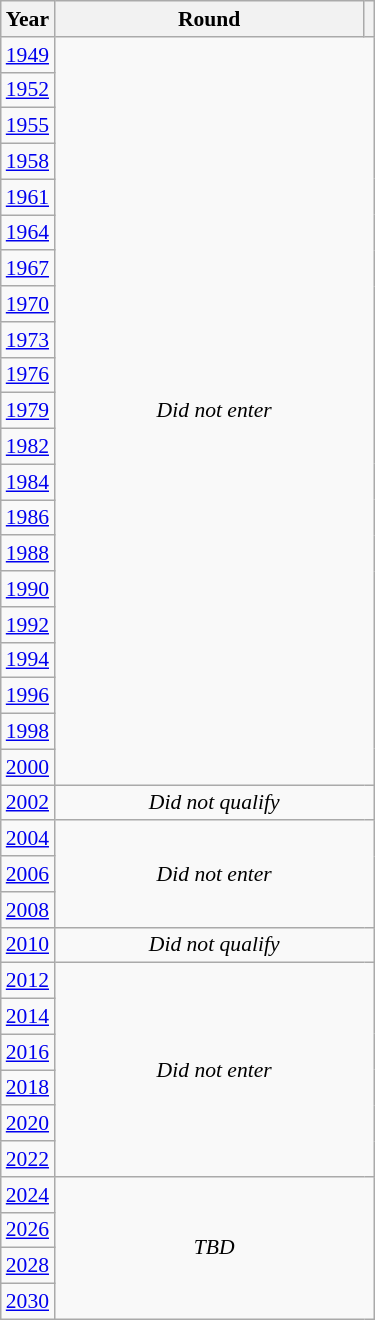<table class="wikitable" style="text-align: center; font-size:90%">
<tr>
<th>Year</th>
<th style="width:200px">Round</th>
<th></th>
</tr>
<tr>
<td><a href='#'>1949</a></td>
<td colspan="2" rowspan="21"><em>Did not enter</em></td>
</tr>
<tr>
<td><a href='#'>1952</a></td>
</tr>
<tr>
<td><a href='#'>1955</a></td>
</tr>
<tr>
<td><a href='#'>1958</a></td>
</tr>
<tr>
<td><a href='#'>1961</a></td>
</tr>
<tr>
<td><a href='#'>1964</a></td>
</tr>
<tr>
<td><a href='#'>1967</a></td>
</tr>
<tr>
<td><a href='#'>1970</a></td>
</tr>
<tr>
<td><a href='#'>1973</a></td>
</tr>
<tr>
<td><a href='#'>1976</a></td>
</tr>
<tr>
<td><a href='#'>1979</a></td>
</tr>
<tr>
<td><a href='#'>1982</a></td>
</tr>
<tr>
<td><a href='#'>1984</a></td>
</tr>
<tr>
<td><a href='#'>1986</a></td>
</tr>
<tr>
<td><a href='#'>1988</a></td>
</tr>
<tr>
<td><a href='#'>1990</a></td>
</tr>
<tr>
<td><a href='#'>1992</a></td>
</tr>
<tr>
<td><a href='#'>1994</a></td>
</tr>
<tr>
<td><a href='#'>1996</a></td>
</tr>
<tr>
<td><a href='#'>1998</a></td>
</tr>
<tr>
<td><a href='#'>2000</a></td>
</tr>
<tr>
<td><a href='#'>2002</a></td>
<td colspan="2"><em>Did not qualify</em></td>
</tr>
<tr>
<td><a href='#'>2004</a></td>
<td colspan="2" rowspan="3"><em>Did not enter</em></td>
</tr>
<tr>
<td><a href='#'>2006</a></td>
</tr>
<tr>
<td><a href='#'>2008</a></td>
</tr>
<tr>
<td><a href='#'>2010</a></td>
<td colspan="2"><em>Did not qualify</em></td>
</tr>
<tr>
<td><a href='#'>2012</a></td>
<td colspan="2" rowspan="6"><em>Did not enter</em></td>
</tr>
<tr>
<td><a href='#'>2014</a></td>
</tr>
<tr>
<td><a href='#'>2016</a></td>
</tr>
<tr>
<td><a href='#'>2018</a></td>
</tr>
<tr>
<td><a href='#'>2020</a></td>
</tr>
<tr>
<td><a href='#'>2022</a></td>
</tr>
<tr>
<td><a href='#'>2024</a></td>
<td colspan="2" rowspan="4"><em>TBD</em></td>
</tr>
<tr>
<td><a href='#'>2026</a></td>
</tr>
<tr>
<td><a href='#'>2028</a></td>
</tr>
<tr>
<td><a href='#'>2030</a></td>
</tr>
</table>
